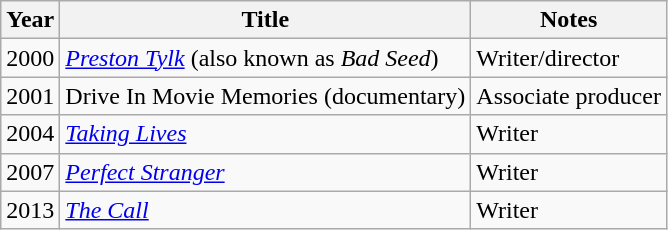<table class="wikitable">
<tr>
<th>Year</th>
<th>Title</th>
<th>Notes</th>
</tr>
<tr>
<td>2000</td>
<td><em><a href='#'>Preston Tylk</a></em> (also known as <em>Bad Seed</em>)</td>
<td>Writer/director</td>
</tr>
<tr>
<td>2001</td>
<td>Drive In Movie Memories (documentary)</td>
<td>Associate producer</td>
</tr>
<tr>
<td>2004</td>
<td><em><a href='#'>Taking Lives</a></em></td>
<td>Writer</td>
</tr>
<tr>
<td>2007</td>
<td><em><a href='#'>Perfect Stranger</a></em></td>
<td>Writer</td>
</tr>
<tr>
<td>2013</td>
<td><em><a href='#'>The Call</a></em></td>
<td>Writer</td>
</tr>
</table>
